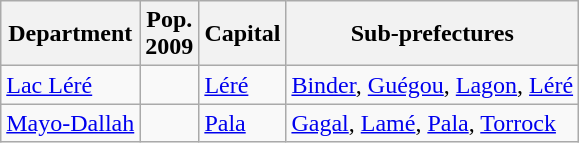<table class="wikitable">
<tr>
<th>Department</th>
<th>Pop.<br>2009</th>
<th>Capital</th>
<th>Sub-prefectures</th>
</tr>
<tr>
<td><a href='#'>Lac Léré</a></td>
<td align="right"></td>
<td><a href='#'>Léré</a></td>
<td><a href='#'>Binder</a>, <a href='#'>Guégou</a>, <a href='#'>Lagon</a>, <a href='#'>Léré</a></td>
</tr>
<tr>
<td><a href='#'>Mayo-Dallah</a></td>
<td align="right"></td>
<td><a href='#'>Pala</a></td>
<td><a href='#'>Gagal</a>, <a href='#'>Lamé</a>, <a href='#'>Pala</a>, <a href='#'>Torrock</a></td>
</tr>
</table>
